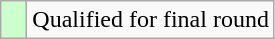<table class="wikitable">
<tr>
<td style="width:10px; background:#cfc"></td>
<td>Qualified for final round</td>
</tr>
</table>
